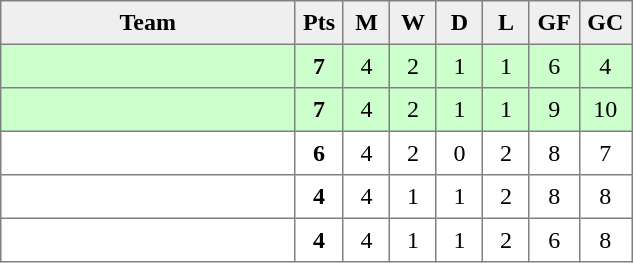<table style=border-collapse:collapse border=1 cellspacing=0 cellpadding=5>
<tr align=center bgcolor=#efefef>
<th width=185>Team</th>
<th width=20>Pts</th>
<th width=20>M</th>
<th width=20>W</th>
<th width=20>D</th>
<th width=20>L</th>
<th width=20>GF</th>
<th width=20>GC</th>
</tr>
<tr align=center bgcolor=#ccffcc>
<td style="text-align:left;"></td>
<td><strong>7</strong></td>
<td>4</td>
<td>2</td>
<td>1</td>
<td>1</td>
<td>6</td>
<td>4</td>
</tr>
<tr align=center bgcolor=#ccffcc>
<td style="text-align:left;"></td>
<td><strong>7</strong></td>
<td>4</td>
<td>2</td>
<td>1</td>
<td>1</td>
<td>9</td>
<td>10</td>
</tr>
<tr align=center>
<td style="text-align:left;"></td>
<td><strong>6</strong></td>
<td>4</td>
<td>2</td>
<td>0</td>
<td>2</td>
<td>8</td>
<td>7</td>
</tr>
<tr align=center>
<td style="text-align:left;"></td>
<td><strong>4</strong></td>
<td>4</td>
<td>1</td>
<td>1</td>
<td>2</td>
<td>8</td>
<td>8</td>
</tr>
<tr align=center>
<td style="text-align:left;"></td>
<td><strong>4</strong></td>
<td>4</td>
<td>1</td>
<td>1</td>
<td>2</td>
<td>6</td>
<td>8</td>
</tr>
</table>
